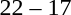<table style="text-align:center">
<tr>
<th width=200></th>
<th width=100></th>
<th width=200></th>
</tr>
<tr>
<td align=right><strong></strong></td>
<td>22 – 17</td>
<td align=left></td>
</tr>
</table>
